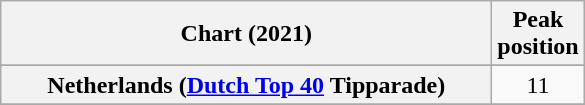<table class="wikitable sortable plainrowheaders" style="text-align:center;">
<tr>
<th scope="col" style="width:20em;">Chart (2021)</th>
<th scope="col">Peak<br>position</th>
</tr>
<tr>
</tr>
<tr>
</tr>
<tr>
</tr>
<tr>
<th scope="row">Netherlands (<a href='#'>Dutch Top 40</a> Tipparade)</th>
<td>11</td>
</tr>
<tr>
</tr>
</table>
